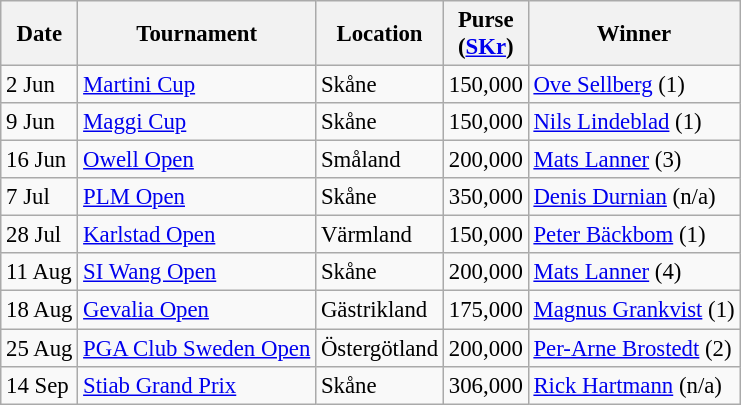<table class="wikitable" style="font-size:95%;">
<tr>
<th>Date</th>
<th>Tournament</th>
<th>Location</th>
<th>Purse<br>(<a href='#'>SKr</a>)</th>
<th>Winner</th>
</tr>
<tr>
<td>2 Jun</td>
<td><a href='#'>Martini Cup</a></td>
<td>Skåne</td>
<td align=right>150,000</td>
<td> <a href='#'>Ove Sellberg</a> (1)</td>
</tr>
<tr>
<td>9 Jun</td>
<td><a href='#'>Maggi Cup</a></td>
<td>Skåne</td>
<td align=right>150,000</td>
<td> <a href='#'>Nils Lindeblad</a> (1)</td>
</tr>
<tr>
<td>16 Jun</td>
<td><a href='#'>Owell Open</a></td>
<td>Småland</td>
<td align=right>200,000</td>
<td> <a href='#'>Mats Lanner</a> (3)</td>
</tr>
<tr>
<td>7 Jul</td>
<td><a href='#'>PLM Open</a></td>
<td>Skåne</td>
<td align=right>350,000</td>
<td> <a href='#'>Denis Durnian</a> (n/a)</td>
</tr>
<tr>
<td>28 Jul</td>
<td><a href='#'>Karlstad Open</a></td>
<td>Värmland</td>
<td align=right>150,000</td>
<td> <a href='#'>Peter Bäckbom</a> (1)</td>
</tr>
<tr>
<td>11 Aug</td>
<td><a href='#'>SI Wang Open</a></td>
<td>Skåne</td>
<td align=right>200,000</td>
<td> <a href='#'>Mats Lanner</a> (4)</td>
</tr>
<tr>
<td>18 Aug</td>
<td><a href='#'>Gevalia Open</a></td>
<td>Gästrikland</td>
<td align=right>175,000</td>
<td> <a href='#'>Magnus Grankvist</a> (1)</td>
</tr>
<tr>
<td>25 Aug</td>
<td><a href='#'>PGA Club Sweden Open</a></td>
<td>Östergötland</td>
<td align=right>200,000</td>
<td> <a href='#'>Per-Arne Brostedt</a> (2)</td>
</tr>
<tr>
<td>14 Sep</td>
<td><a href='#'>Stiab Grand Prix</a></td>
<td>Skåne</td>
<td align=right>306,000</td>
<td> <a href='#'>Rick Hartmann</a> (n/a)</td>
</tr>
</table>
